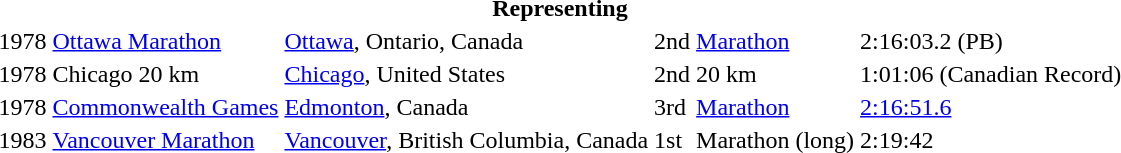<table>
<tr>
<th colspan="6">Representing </th>
</tr>
<tr>
<td>1978</td>
<td><a href='#'>Ottawa Marathon</a></td>
<td><a href='#'>Ottawa</a>, Ontario, Canada</td>
<td>2nd</td>
<td><a href='#'>Marathon</a></td>
<td>2:16:03.2 (PB)</td>
</tr>
<tr>
<td>1978</td>
<td>Chicago 20 km</td>
<td><a href='#'>Chicago</a>, United States</td>
<td>2nd</td>
<td>20 km</td>
<td>1:01:06 (Canadian Record)</td>
</tr>
<tr>
<td>1978</td>
<td><a href='#'>Commonwealth Games</a></td>
<td><a href='#'>Edmonton</a>, Canada</td>
<td>3rd</td>
<td><a href='#'>Marathon</a></td>
<td><a href='#'>2:16:51.6</a></td>
</tr>
<tr>
<td>1983</td>
<td><a href='#'>Vancouver Marathon</a></td>
<td><a href='#'>Vancouver</a>, British Columbia, Canada</td>
<td>1st</td>
<td>Marathon (long)</td>
<td>2:19:42</td>
</tr>
</table>
